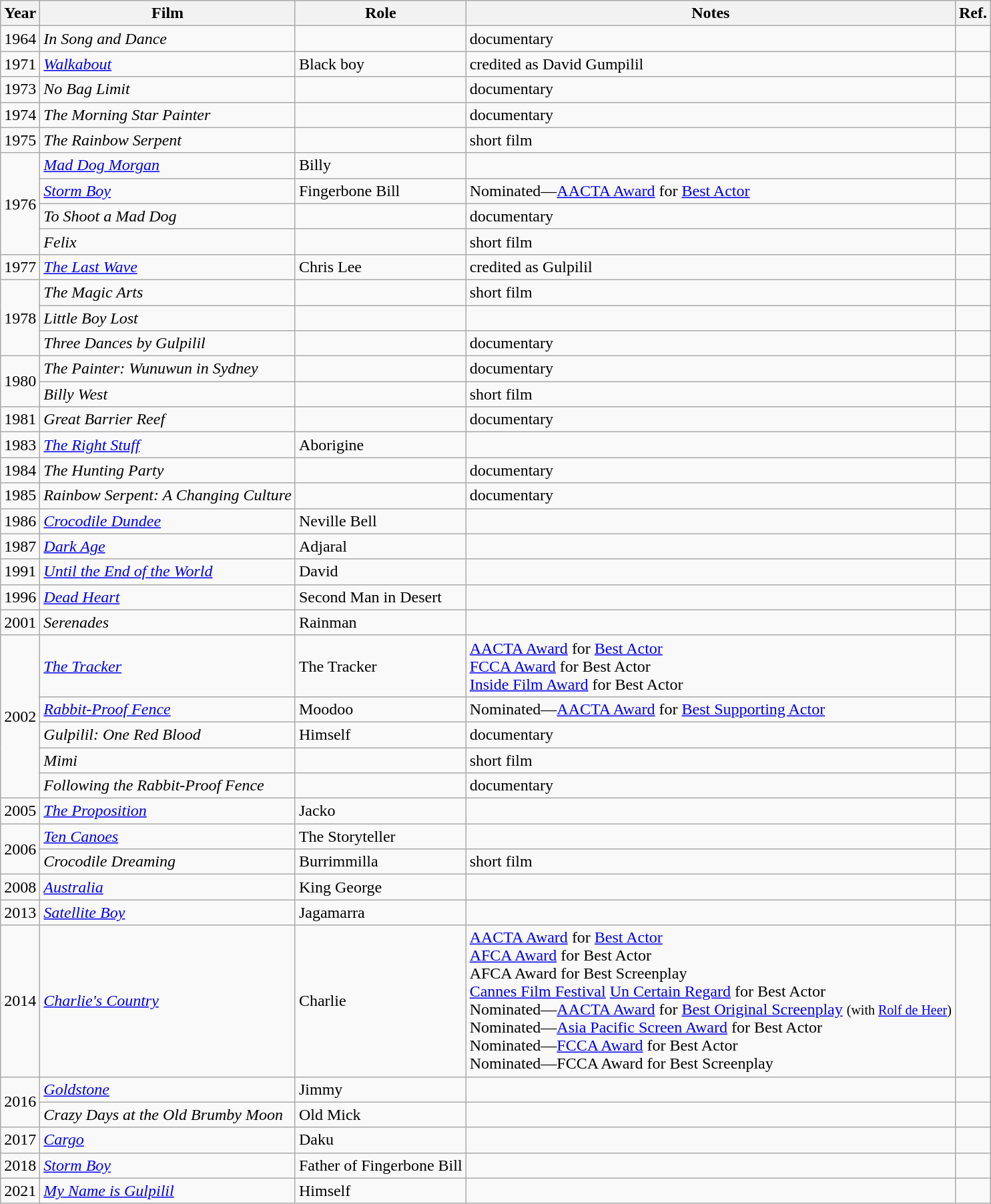<table class="wikitable">
<tr>
<th>Year</th>
<th>Film</th>
<th>Role</th>
<th>Notes</th>
<th>Ref.</th>
</tr>
<tr>
<td>1964</td>
<td><em>In Song and Dance</em></td>
<td></td>
<td>documentary</td>
<td></td>
</tr>
<tr>
<td>1971</td>
<td><em><a href='#'>Walkabout</a></em></td>
<td>Black boy</td>
<td>credited as David Gumpilil</td>
<td></td>
</tr>
<tr>
<td>1973</td>
<td><em>No Bag Limit</em></td>
<td></td>
<td>documentary</td>
<td></td>
</tr>
<tr>
<td>1974</td>
<td><em>The Morning Star Painter</em></td>
<td></td>
<td>documentary</td>
<td></td>
</tr>
<tr>
<td>1975</td>
<td><em>The Rainbow Serpent</em></td>
<td></td>
<td>short film</td>
<td></td>
</tr>
<tr>
<td rowspan="4">1976</td>
<td><em><a href='#'>Mad Dog Morgan</a></em></td>
<td>Billy</td>
<td></td>
<td></td>
</tr>
<tr>
<td><em><a href='#'>Storm Boy</a></em></td>
<td>Fingerbone Bill</td>
<td>Nominated—<a href='#'>AACTA Award</a> for <a href='#'>Best Actor</a></td>
<td></td>
</tr>
<tr>
<td><em>To Shoot a Mad Dog</em></td>
<td></td>
<td>documentary</td>
<td></td>
</tr>
<tr>
<td><em>Felix</em></td>
<td></td>
<td>short film</td>
<td></td>
</tr>
<tr>
<td>1977</td>
<td><em><a href='#'>The Last Wave</a></em></td>
<td>Chris Lee</td>
<td>credited as Gulpilil</td>
<td></td>
</tr>
<tr>
<td rowspan="3">1978</td>
<td><em>The Magic Arts</em></td>
<td></td>
<td>short film</td>
<td></td>
</tr>
<tr>
<td><em>Little Boy Lost</em></td>
<td></td>
<td></td>
<td></td>
</tr>
<tr>
<td><em>Three Dances by Gulpilil</em></td>
<td></td>
<td>documentary</td>
<td></td>
</tr>
<tr>
<td rowspan="2">1980</td>
<td><em>The Painter: Wunuwun in Sydney</em></td>
<td></td>
<td>documentary</td>
<td></td>
</tr>
<tr>
<td><em>Billy West</em></td>
<td></td>
<td>short film</td>
<td></td>
</tr>
<tr>
<td>1981</td>
<td><em>Great Barrier Reef</em></td>
<td></td>
<td>documentary</td>
<td></td>
</tr>
<tr>
<td>1983</td>
<td><em><a href='#'>The Right Stuff</a></em></td>
<td>Aborigine</td>
<td></td>
<td></td>
</tr>
<tr>
<td>1984</td>
<td><em>The Hunting Party</em></td>
<td></td>
<td>documentary</td>
<td></td>
</tr>
<tr>
<td>1985</td>
<td><em>Rainbow Serpent: A Changing Culture</em></td>
<td></td>
<td>documentary</td>
<td></td>
</tr>
<tr>
<td>1986</td>
<td><em><a href='#'>Crocodile Dundee</a></em></td>
<td>Neville Bell</td>
<td></td>
<td></td>
</tr>
<tr>
<td>1987</td>
<td><em><a href='#'>Dark Age</a></em></td>
<td>Adjaral</td>
<td></td>
<td></td>
</tr>
<tr>
<td>1991</td>
<td><em><a href='#'>Until the End of the World</a></em></td>
<td>David</td>
<td></td>
<td></td>
</tr>
<tr>
<td>1996</td>
<td><em><a href='#'>Dead Heart</a></em></td>
<td>Second Man in Desert</td>
<td></td>
<td></td>
</tr>
<tr>
<td>2001</td>
<td><em>Serenades</em></td>
<td>Rainman</td>
<td></td>
<td></td>
</tr>
<tr>
<td rowspan="5">2002</td>
<td><em><a href='#'>The Tracker</a></em></td>
<td>The Tracker</td>
<td><a href='#'>AACTA Award</a> for <a href='#'>Best Actor</a><br><a href='#'>FCCA Award</a> for Best Actor<br><a href='#'>Inside Film Award</a> for Best Actor</td>
<td></td>
</tr>
<tr>
<td><em><a href='#'>Rabbit-Proof Fence</a></em></td>
<td>Moodoo</td>
<td>Nominated—<a href='#'>AACTA Award</a> for <a href='#'>Best Supporting Actor</a></td>
<td></td>
</tr>
<tr>
<td><em>Gulpilil: One Red Blood</em></td>
<td>Himself</td>
<td>documentary</td>
<td></td>
</tr>
<tr>
<td><em>Mimi</em></td>
<td></td>
<td>short film</td>
<td></td>
</tr>
<tr>
<td><em>Following the Rabbit-Proof Fence</em></td>
<td></td>
<td>documentary</td>
<td></td>
</tr>
<tr>
<td>2005</td>
<td><em><a href='#'>The Proposition</a></em></td>
<td>Jacko</td>
<td></td>
<td></td>
</tr>
<tr>
<td rowspan="2">2006</td>
<td><em><a href='#'>Ten Canoes</a></em></td>
<td>The Storyteller</td>
<td></td>
<td></td>
</tr>
<tr>
<td><em>Crocodile Dreaming</em></td>
<td>Burrimmilla</td>
<td>short film</td>
<td></td>
</tr>
<tr>
<td>2008</td>
<td><em><a href='#'>Australia</a></em></td>
<td>King George</td>
<td></td>
<td></td>
</tr>
<tr>
<td>2013</td>
<td><em><a href='#'>Satellite Boy</a></em></td>
<td>Jagamarra</td>
<td></td>
<td></td>
</tr>
<tr>
<td>2014</td>
<td><em><a href='#'>Charlie's Country</a></em></td>
<td>Charlie</td>
<td><a href='#'>AACTA Award</a> for <a href='#'>Best Actor</a><br><a href='#'>AFCA Award</a> for Best Actor<br>AFCA Award for Best Screenplay<br><a href='#'>Cannes Film Festival</a> <a href='#'>Un Certain Regard</a> for Best Actor<br>Nominated—<a href='#'>AACTA Award</a> for <a href='#'>Best Original Screenplay</a> <small>(with <a href='#'>Rolf de Heer</a>)</small><br>Nominated—<a href='#'>Asia Pacific Screen Award</a> for Best Actor<br>Nominated—<a href='#'>FCCA Award</a> for Best Actor<br>Nominated—FCCA Award for Best Screenplay</td>
<td></td>
</tr>
<tr>
<td rowspan=2>2016</td>
<td><em><a href='#'>Goldstone</a></em></td>
<td>Jimmy</td>
<td></td>
<td></td>
</tr>
<tr>
<td><em>Crazy Days at the Old Brumby Moon</em></td>
<td>Old Mick</td>
<td></td>
<td></td>
</tr>
<tr>
<td>2017</td>
<td><em><a href='#'>Cargo</a></em></td>
<td>Daku</td>
<td></td>
<td></td>
</tr>
<tr>
<td>2018</td>
<td><em><a href='#'>Storm Boy</a></em></td>
<td>Father of Fingerbone Bill</td>
<td></td>
<td></td>
</tr>
<tr>
<td>2021</td>
<td><em><a href='#'>My Name is Gulpilil</a></em></td>
<td>Himself</td>
<td></td>
<td></td>
</tr>
</table>
